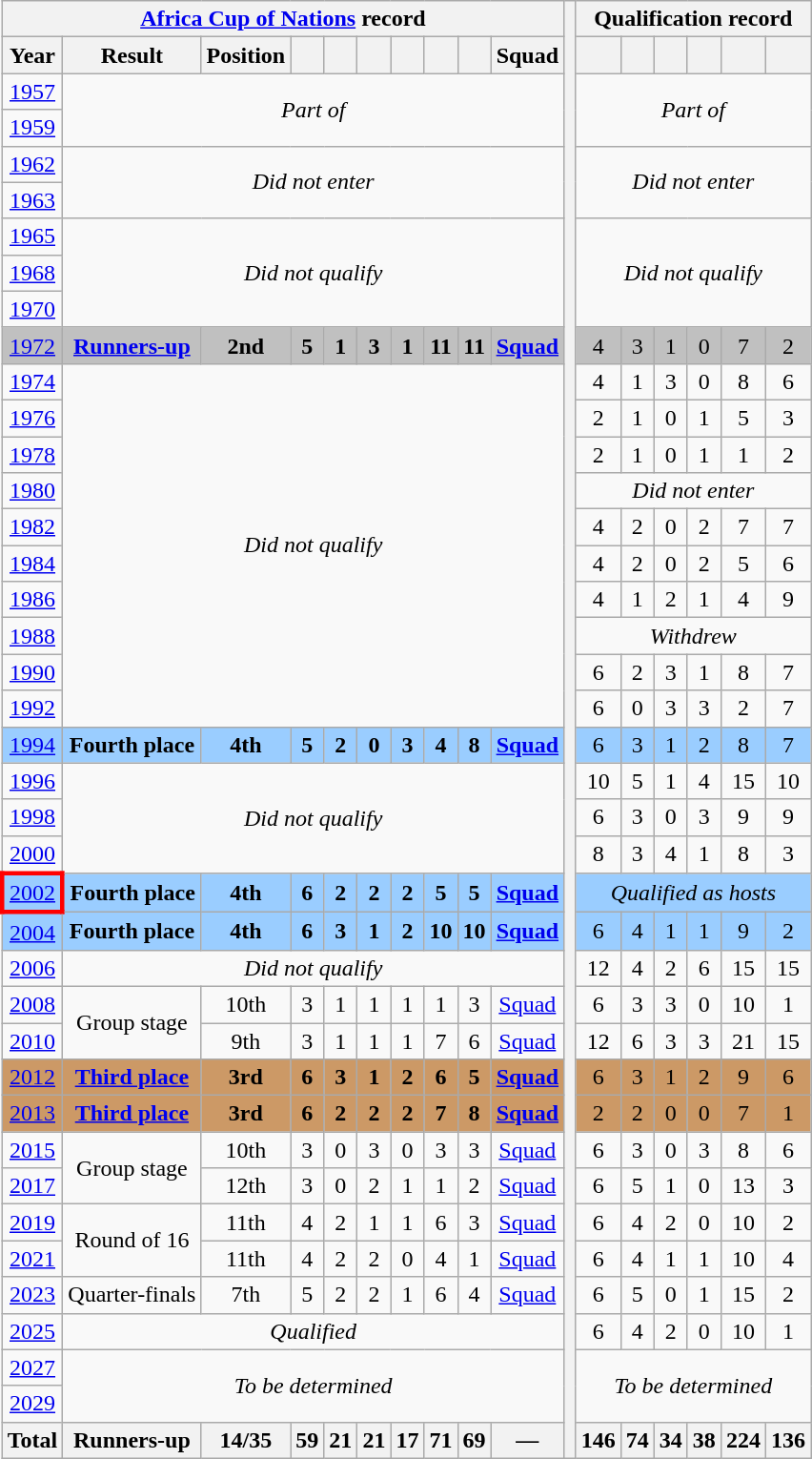<table class="wikitable" style="text-align: center;">
<tr>
<th colspan="10"><a href='#'>Africa Cup of Nations</a> record</th>
<th rowspan="41" width="1"></th>
<th colspan="6">Qualification record</th>
</tr>
<tr>
<th>Year</th>
<th>Result</th>
<th>Position</th>
<th></th>
<th></th>
<th></th>
<th></th>
<th></th>
<th></th>
<th>Squad</th>
<th></th>
<th></th>
<th></th>
<th></th>
<th></th>
<th></th>
</tr>
<tr>
<td> <a href='#'>1957</a></td>
<td rowspan="2" colspan="9"><em>Part of </em></td>
<td rowspan="2" colspan="6"><em>Part of </em></td>
</tr>
<tr>
<td> <a href='#'>1959</a></td>
</tr>
<tr>
<td> <a href='#'>1962</a></td>
<td rowspan="2" colspan="9"><em>Did not enter</em></td>
<td rowspan="2" colspan="6"><em>Did not enter</em></td>
</tr>
<tr>
<td> <a href='#'>1963</a></td>
</tr>
<tr>
<td> <a href='#'>1965</a></td>
<td rowspan="3" colspan="9"><em>Did not qualify</em></td>
<td rowspan="3" colspan="6"><em>Did not qualify</em></td>
</tr>
<tr>
<td> <a href='#'>1968</a></td>
</tr>
<tr>
<td> <a href='#'>1970</a></td>
</tr>
<tr style="background:silver;">
<td> <a href='#'>1972</a></td>
<td><strong><a href='#'>Runners-up</a></strong></td>
<td><strong>2nd</strong></td>
<td><strong>5</strong></td>
<td><strong>1</strong></td>
<td><strong>3</strong></td>
<td><strong>1</strong></td>
<td><strong>11</strong></td>
<td><strong>11</strong></td>
<td><strong><a href='#'>Squad</a></strong></td>
<td>4</td>
<td>3</td>
<td>1</td>
<td>0</td>
<td>7</td>
<td>2</td>
</tr>
<tr>
<td> <a href='#'>1974</a></td>
<td colspan="9" rowspan="10"><em>Did not qualify</em></td>
<td>4</td>
<td>1</td>
<td>3</td>
<td>0</td>
<td>8</td>
<td>6</td>
</tr>
<tr>
<td> <a href='#'>1976</a></td>
<td>2</td>
<td>1</td>
<td>0</td>
<td>1</td>
<td>5</td>
<td>3</td>
</tr>
<tr>
<td> <a href='#'>1978</a></td>
<td>2</td>
<td>1</td>
<td>0</td>
<td>1</td>
<td>1</td>
<td>2</td>
</tr>
<tr>
<td> <a href='#'>1980</a></td>
<td colspan="6"><em>Did not enter</em></td>
</tr>
<tr>
<td> <a href='#'>1982</a></td>
<td>4</td>
<td>2</td>
<td>0</td>
<td>2</td>
<td>7</td>
<td>7</td>
</tr>
<tr>
<td> <a href='#'>1984</a></td>
<td>4</td>
<td>2</td>
<td>0</td>
<td>2</td>
<td>5</td>
<td>6</td>
</tr>
<tr>
<td> <a href='#'>1986</a></td>
<td>4</td>
<td>1</td>
<td>2</td>
<td>1</td>
<td>4</td>
<td>9</td>
</tr>
<tr>
<td> <a href='#'>1988</a></td>
<td colspan="6"><em>Withdrew</em></td>
</tr>
<tr>
<td> <a href='#'>1990</a></td>
<td>6</td>
<td>2</td>
<td>3</td>
<td>1</td>
<td>8</td>
<td>7</td>
</tr>
<tr>
<td> <a href='#'>1992</a></td>
<td>6</td>
<td>0</td>
<td>3</td>
<td>3</td>
<td>2</td>
<td>7</td>
</tr>
<tr style="background:#9acdff;">
<td> <a href='#'>1994</a></td>
<td><strong>Fourth place</strong></td>
<td><strong>4th</strong></td>
<td><strong>5</strong></td>
<td><strong>2</strong></td>
<td><strong>0</strong></td>
<td><strong>3</strong></td>
<td><strong>4</strong></td>
<td><strong>8</strong></td>
<td><strong><a href='#'>Squad</a></strong></td>
<td>6</td>
<td>3</td>
<td>1</td>
<td>2</td>
<td>8</td>
<td>7</td>
</tr>
<tr>
<td> <a href='#'>1996</a></td>
<td colspan="9" rowspan="3"><em>Did not qualify</em></td>
<td>10</td>
<td>5</td>
<td>1</td>
<td>4</td>
<td>15</td>
<td>10</td>
</tr>
<tr>
<td> <a href='#'>1998</a></td>
<td>6</td>
<td>3</td>
<td>0</td>
<td>3</td>
<td>9</td>
<td>9</td>
</tr>
<tr>
<td>  <a href='#'>2000</a></td>
<td>8</td>
<td>3</td>
<td>4</td>
<td>1</td>
<td>8</td>
<td>3</td>
</tr>
<tr style="background:#9acdff;">
<td style="border: 3px solid red"> <a href='#'>2002</a></td>
<td><strong>Fourth place</strong></td>
<td><strong>4th</strong></td>
<td><strong>6</strong></td>
<td><strong>2</strong></td>
<td><strong>2</strong></td>
<td><strong>2</strong></td>
<td><strong>5</strong></td>
<td><strong>5</strong></td>
<td><strong><a href='#'>Squad</a></strong></td>
<td colspan="6"><em>Qualified as hosts</em></td>
</tr>
<tr style="background:#9acdff;">
<td> <a href='#'>2004</a></td>
<td><strong>Fourth place</strong></td>
<td><strong>4th</strong></td>
<td><strong>6</strong></td>
<td><strong>3</strong></td>
<td><strong>1</strong></td>
<td><strong>2</strong></td>
<td><strong>10</strong></td>
<td><strong>10</strong></td>
<td><strong><a href='#'>Squad</a></strong></td>
<td>6</td>
<td>4</td>
<td>1</td>
<td>1</td>
<td>9</td>
<td>2</td>
</tr>
<tr>
<td> <a href='#'>2006</a></td>
<td colspan="9"><em>Did not qualify</em></td>
<td>12</td>
<td>4</td>
<td>2</td>
<td>6</td>
<td>15</td>
<td>15</td>
</tr>
<tr>
<td> <a href='#'>2008</a></td>
<td rowspan=2>Group stage</td>
<td>10th</td>
<td>3</td>
<td>1</td>
<td>1</td>
<td>1</td>
<td>1</td>
<td>3</td>
<td><a href='#'>Squad</a></td>
<td>6</td>
<td>3</td>
<td>3</td>
<td>0</td>
<td>10</td>
<td>1</td>
</tr>
<tr>
<td> <a href='#'>2010</a></td>
<td>9th</td>
<td>3</td>
<td>1</td>
<td>1</td>
<td>1</td>
<td>7</td>
<td>6</td>
<td><a href='#'>Squad</a></td>
<td>12</td>
<td>6</td>
<td>3</td>
<td>3</td>
<td>21</td>
<td>15</td>
</tr>
<tr style="background:#cc9966;">
<td>  <a href='#'>2012</a></td>
<td><strong><a href='#'>Third place</a></strong></td>
<td><strong>3rd</strong></td>
<td><strong>6</strong></td>
<td><strong>3</strong></td>
<td><strong>1</strong></td>
<td><strong>2</strong></td>
<td><strong>6</strong></td>
<td><strong>5</strong></td>
<td><strong><a href='#'>Squad</a></strong></td>
<td>6</td>
<td>3</td>
<td>1</td>
<td>2</td>
<td>9</td>
<td>6</td>
</tr>
<tr style="background:#cc9966;">
<td> <a href='#'>2013</a></td>
<td><strong><a href='#'>Third place</a></strong></td>
<td><strong>3rd</strong></td>
<td><strong>6</strong></td>
<td><strong>2</strong></td>
<td><strong>2</strong></td>
<td><strong>2</strong></td>
<td><strong>7</strong></td>
<td><strong>8</strong></td>
<td><strong><a href='#'>Squad</a></strong></td>
<td>2</td>
<td>2</td>
<td>0</td>
<td>0</td>
<td>7</td>
<td>1</td>
</tr>
<tr>
<td> <a href='#'>2015</a></td>
<td rowspan=2>Group stage</td>
<td>10th</td>
<td>3</td>
<td>0</td>
<td>3</td>
<td>0</td>
<td>3</td>
<td>3</td>
<td><a href='#'>Squad</a></td>
<td>6</td>
<td>3</td>
<td>0</td>
<td>3</td>
<td>8</td>
<td>6</td>
</tr>
<tr>
<td> <a href='#'>2017</a></td>
<td>12th</td>
<td>3</td>
<td>0</td>
<td>2</td>
<td>1</td>
<td>1</td>
<td>2</td>
<td><a href='#'>Squad</a></td>
<td>6</td>
<td>5</td>
<td>1</td>
<td>0</td>
<td>13</td>
<td>3</td>
</tr>
<tr>
<td> <a href='#'>2019</a></td>
<td rowspan=2>Round of 16</td>
<td>11th</td>
<td>4</td>
<td>2</td>
<td>1</td>
<td>1</td>
<td>6</td>
<td>3</td>
<td><a href='#'>Squad</a></td>
<td>6</td>
<td>4</td>
<td>2</td>
<td>0</td>
<td>10</td>
<td>2</td>
</tr>
<tr>
<td> <a href='#'>2021</a></td>
<td>11th</td>
<td>4</td>
<td>2</td>
<td>2</td>
<td>0</td>
<td>4</td>
<td>1</td>
<td><a href='#'>Squad</a></td>
<td>6</td>
<td>4</td>
<td>1</td>
<td>1</td>
<td>10</td>
<td>4</td>
</tr>
<tr>
<td> <a href='#'>2023</a></td>
<td>Quarter-finals</td>
<td>7th</td>
<td>5</td>
<td>2</td>
<td>2</td>
<td>1</td>
<td>6</td>
<td>4</td>
<td><a href='#'>Squad</a></td>
<td>6</td>
<td>5</td>
<td>0</td>
<td>1</td>
<td>15</td>
<td>2</td>
</tr>
<tr>
<td> <a href='#'>2025</a></td>
<td colspan="9"><em>Qualified</em></td>
<td>6</td>
<td>4</td>
<td>2</td>
<td>0</td>
<td>10</td>
<td>1</td>
</tr>
<tr>
<td>   <a href='#'>2027</a></td>
<td colspan="9" rowspan="2"><em>To be determined</em></td>
<td colspan="6" rowspan="2"><em>To be determined</em></td>
</tr>
<tr>
<td> <a href='#'>2029</a></td>
</tr>
<tr>
<th><strong>Total</strong></th>
<th><strong>Runners-up</strong></th>
<th><strong>14/35</strong></th>
<th><strong>59</strong></th>
<th><strong>21</strong></th>
<th><strong>21</strong></th>
<th><strong>17</strong></th>
<th><strong>71</strong></th>
<th><strong>69</strong></th>
<th><strong>—</strong></th>
<th><strong>146</strong></th>
<th><strong>74</strong></th>
<th><strong>34</strong></th>
<th><strong>38</strong></th>
<th><strong>224</strong></th>
<th><strong>136</strong></th>
</tr>
</table>
